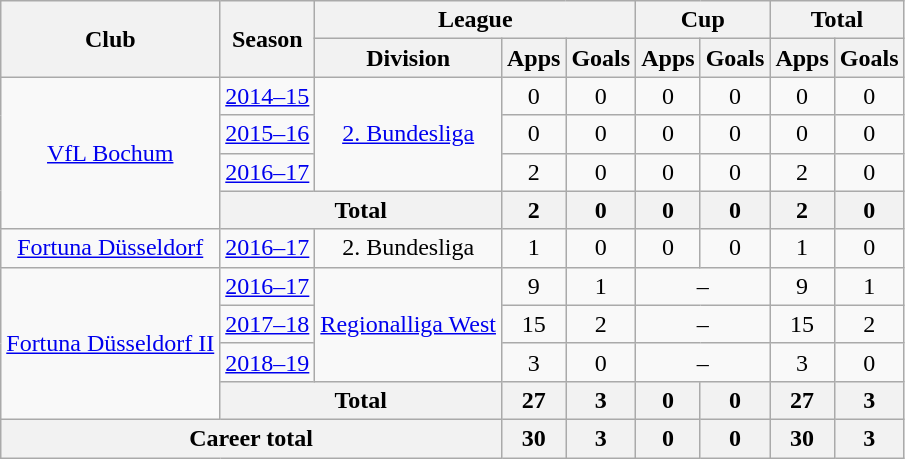<table class="wikitable" style="text-align:center">
<tr>
<th rowspan="2">Club</th>
<th rowspan="2">Season</th>
<th colspan="3">League</th>
<th colspan="2">Cup</th>
<th colspan="2">Total</th>
</tr>
<tr>
<th>Division</th>
<th>Apps</th>
<th>Goals</th>
<th>Apps</th>
<th>Goals</th>
<th>Apps</th>
<th>Goals</th>
</tr>
<tr>
<td rowspan="4"><a href='#'>VfL Bochum</a></td>
<td><a href='#'>2014–15</a></td>
<td rowspan="3"><a href='#'>2. Bundesliga</a></td>
<td>0</td>
<td>0</td>
<td>0</td>
<td>0</td>
<td>0</td>
<td>0</td>
</tr>
<tr>
<td><a href='#'>2015–16</a></td>
<td>0</td>
<td>0</td>
<td>0</td>
<td>0</td>
<td>0</td>
<td>0</td>
</tr>
<tr>
<td><a href='#'>2016–17</a></td>
<td>2</td>
<td>0</td>
<td>0</td>
<td>0</td>
<td>2</td>
<td>0</td>
</tr>
<tr>
<th colspan="2">Total</th>
<th>2</th>
<th>0</th>
<th>0</th>
<th>0</th>
<th>2</th>
<th>0</th>
</tr>
<tr>
<td><a href='#'>Fortuna Düsseldorf</a></td>
<td><a href='#'>2016–17</a></td>
<td>2. Bundesliga</td>
<td>1</td>
<td>0</td>
<td>0</td>
<td>0</td>
<td>1</td>
<td>0</td>
</tr>
<tr>
<td rowspan="4"><a href='#'>Fortuna Düsseldorf II</a></td>
<td><a href='#'>2016–17</a></td>
<td rowspan="3"><a href='#'>Regionalliga West</a></td>
<td>9</td>
<td>1</td>
<td colspan="2">–</td>
<td>9</td>
<td>1</td>
</tr>
<tr>
<td><a href='#'>2017–18</a></td>
<td>15</td>
<td>2</td>
<td colspan="2">–</td>
<td>15</td>
<td>2</td>
</tr>
<tr>
<td><a href='#'>2018–19</a></td>
<td>3</td>
<td>0</td>
<td colspan="2">–</td>
<td>3</td>
<td>0</td>
</tr>
<tr>
<th colspan="2">Total</th>
<th>27</th>
<th>3</th>
<th>0</th>
<th>0</th>
<th>27</th>
<th>3</th>
</tr>
<tr>
<th colspan="3">Career total</th>
<th>30</th>
<th>3</th>
<th>0</th>
<th>0</th>
<th>30</th>
<th>3</th>
</tr>
</table>
